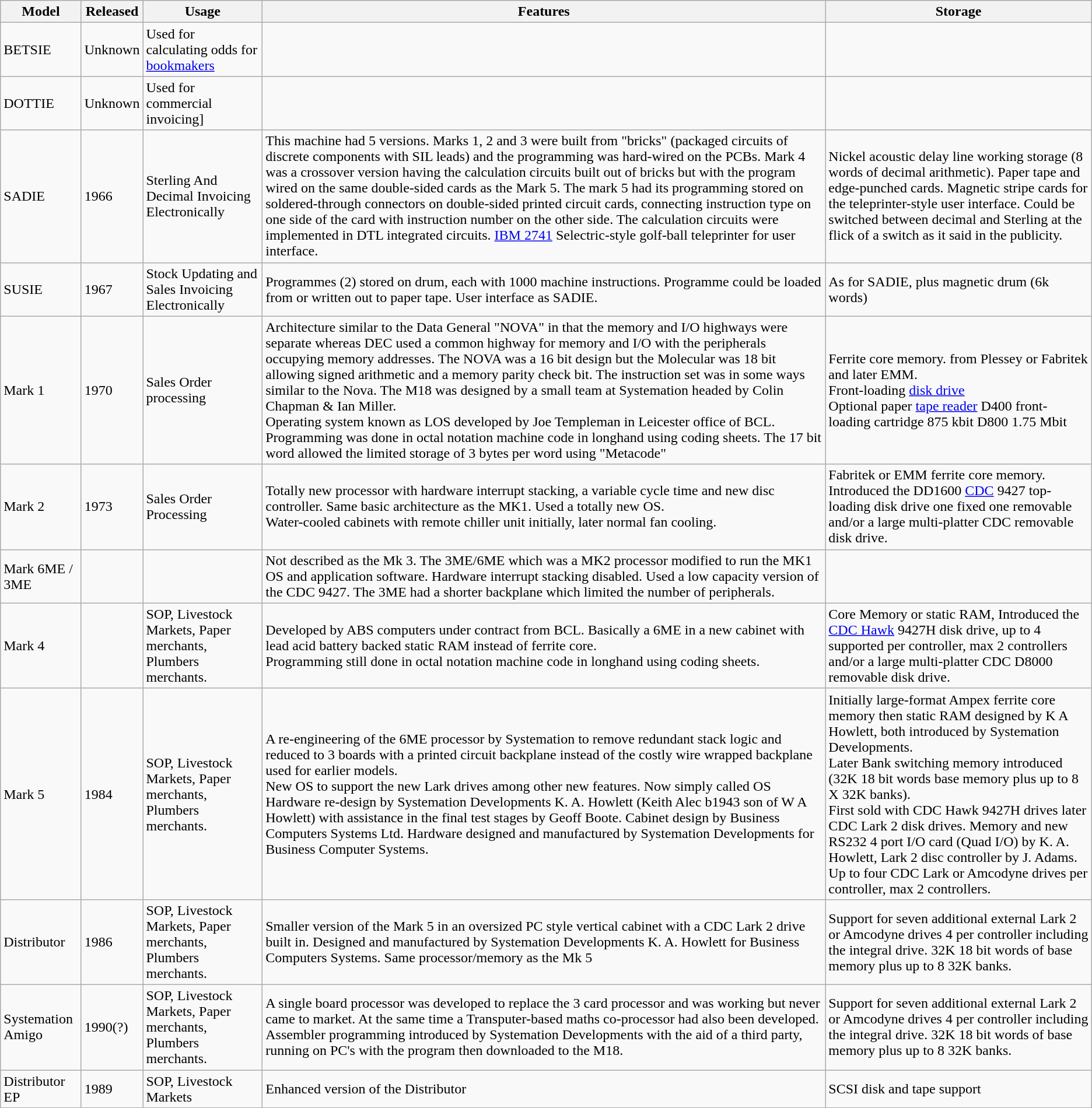<table class="wikitable" border="1">
<tr>
<th>Model</th>
<th>Released</th>
<th>Usage</th>
<th>Features</th>
<th>Storage</th>
</tr>
<tr>
<td>BETSIE</td>
<td>Unknown</td>
<td>Used for calculating odds for <a href='#'>bookmakers</a></td>
<td></td>
<td></td>
</tr>
<tr>
<td>DOTTIE</td>
<td>Unknown</td>
<td>Used for commercial invoicing]</td>
<td></td>
<td></td>
</tr>
<tr>
<td>SADIE</td>
<td>1966</td>
<td>Sterling And Decimal Invoicing Electronically</td>
<td>This machine had 5 versions. Marks 1, 2 and 3 were built from "bricks" (packaged circuits of discrete components with SIL leads) and the programming was hard-wired on the PCBs. Mark 4 was a crossover version having the calculation circuits built out of  bricks but with the program wired on the same double-sided cards as the Mark 5. The mark 5 had its programming stored on soldered-through connectors on double-sided printed circuit cards, connecting instruction type on one side of the card with instruction number on the other side.  The calculation circuits were implemented in DTL integrated circuits.  <a href='#'>IBM 2741</a> Selectric-style golf-ball teleprinter for user interface.</td>
<td>Nickel acoustic delay line working storage (8 words of decimal arithmetic).  Paper tape and edge-punched cards.  Magnetic stripe cards for the teleprinter-style user interface. Could be switched between decimal and Sterling at the flick of a switch as it said in the publicity.</td>
</tr>
<tr>
<td>SUSIE</td>
<td>1967</td>
<td>Stock Updating and Sales Invoicing Electronically</td>
<td>Programmes (2) stored on drum, each with 1000 machine instructions.  Programme could be loaded from or written out to paper tape.  User interface as SADIE.</td>
<td>As for SADIE, plus magnetic drum (6k words)</td>
</tr>
<tr>
<td>Mark 1</td>
<td>1970</td>
<td>Sales Order processing</td>
<td>Architecture similar to the Data General "NOVA" in that the memory and I/O highways were separate whereas DEC used a common highway for memory and I/O with the peripherals occupying memory addresses.  The NOVA was a 16 bit design but the Molecular was 18 bit allowing signed arithmetic and a memory parity check bit. The instruction set was in some ways similar to the Nova. The M18 was designed by a small team at Systemation headed by Colin Chapman & Ian Miller.<br>Operating system known as LOS developed by Joe Templeman in Leicester office of BCL.
Programming was done in octal notation machine code in longhand using coding sheets.
The 17 bit word allowed the limited storage of 3 bytes per word using "Metacode"</td>
<td>Ferrite core memory. from Plessey or Fabritek and later EMM.<br>Front-loading <a href='#'>disk drive</a> <br> Optional paper 
<a href='#'>tape reader</a> D400 front-loading cartridge 875 kbit D800 1.75 Mbit</td>
</tr>
<tr>
<td>Mark 2</td>
<td>1973</td>
<td>Sales Order Processing</td>
<td>Totally new processor with hardware interrupt stacking, a variable cycle time and new disc controller. Same basic architecture as the MK1. Used a totally new OS.<br>Water-cooled cabinets with remote chiller unit initially, later normal fan cooling.</td>
<td>Fabritek or EMM ferrite core memory. Introduced the DD1600 <a href='#'>CDC</a> 9427 top-loading disk drive one fixed one removable and/or a large multi-platter CDC removable disk drive.</td>
</tr>
<tr>
<td>Mark 6ME / 3ME</td>
<td></td>
<td></td>
<td>Not described as the Mk 3. The 3ME/6ME which was a MK2 processor modified to run the MK1 OS and application software.  Hardware interrupt stacking disabled. Used a low capacity version of the CDC 9427.  The 3ME had a shorter backplane which limited the number of peripherals.</td>
<td></td>
</tr>
<tr>
<td>Mark 4</td>
<td></td>
<td>SOP, Livestock Markets, Paper merchants, Plumbers merchants.</td>
<td>Developed by ABS computers under contract from BCL.  Basically a 6ME in a new cabinet with lead acid battery backed static RAM instead of ferrite core.<br>Programming still done in octal notation machine code in longhand using coding sheets.</td>
<td>Core Memory or static RAM, Introduced the <a href='#'>CDC Hawk</a> 9427H disk drive, up to 4 supported per controller, max 2 controllers and/or a large multi-platter CDC D8000 removable disk drive.</td>
</tr>
<tr>
<td>Mark 5</td>
<td>1984</td>
<td>SOP, Livestock Markets, Paper merchants, Plumbers merchants.</td>
<td>A re-engineering of the 6ME processor by Systemation to remove redundant stack logic and reduced to 3 boards with a printed circuit backplane instead of the costly wire wrapped backplane used for earlier models.<br>New OS to support the new Lark drives among other new features.  Now simply called OS<br>Hardware re-design by Systemation Developments K. A. Howlett (Keith Alec b1943 son of W A Howlett) with assistance in the final test stages by Geoff Boote. Cabinet design by Business Computers Systems Ltd.
Hardware designed and manufactured by Systemation Developments for Business Computer Systems.</td>
<td>Initially large-format Ampex ferrite core memory then static RAM designed by K A Howlett, both introduced by Systemation Developments.<br>Later Bank switching memory introduced (32K 18 bit words base memory plus up to 8 X 32K banks).<br>First sold with CDC Hawk 9427H drives later CDC Lark 2 disk drives.  Memory and new RS232 4 port I/O card (Quad I/O) by K. A. Howlett, Lark 2 disc controller by J. Adams. Up to four CDC Lark or Amcodyne drives per controller, max 2 controllers.</td>
</tr>
<tr>
<td>Distributor</td>
<td>1986</td>
<td>SOP, Livestock Markets, Paper merchants, Plumbers merchants.</td>
<td>Smaller version of the Mark 5 in an oversized PC style vertical cabinet with a CDC Lark 2 drive built in. Designed and manufactured by Systemation Developments  K. A. Howlett for Business Computers Systems. Same processor/memory as the Mk 5</td>
<td>Support for seven additional external Lark 2 or Amcodyne drives 4 per controller including the integral drive.  32K 18 bit words of base memory plus up to 8 32K banks.</td>
</tr>
<tr>
<td>Systemation Amigo</td>
<td>1990(?)</td>
<td>SOP, Livestock Markets, Paper merchants, Plumbers merchants.</td>
<td>A single board processor was developed to replace the 3 card processor and was working but never came to market.  At the same time a Transputer-based maths co-processor had also been developed. Assembler programming introduced by Systemation Developments with the aid of a third party, running on PC's with the program then downloaded to the M18.</td>
<td>Support for seven additional external Lark 2 or Amcodyne drives 4 per controller including the integral drive.  32K 18 bit words of base memory plus up to 8 32K banks.</td>
</tr>
<tr>
<td>Distributor EP</td>
<td>1989</td>
<td>SOP, Livestock Markets</td>
<td>Enhanced version of the Distributor</td>
<td>SCSI disk and tape support</td>
</tr>
</table>
